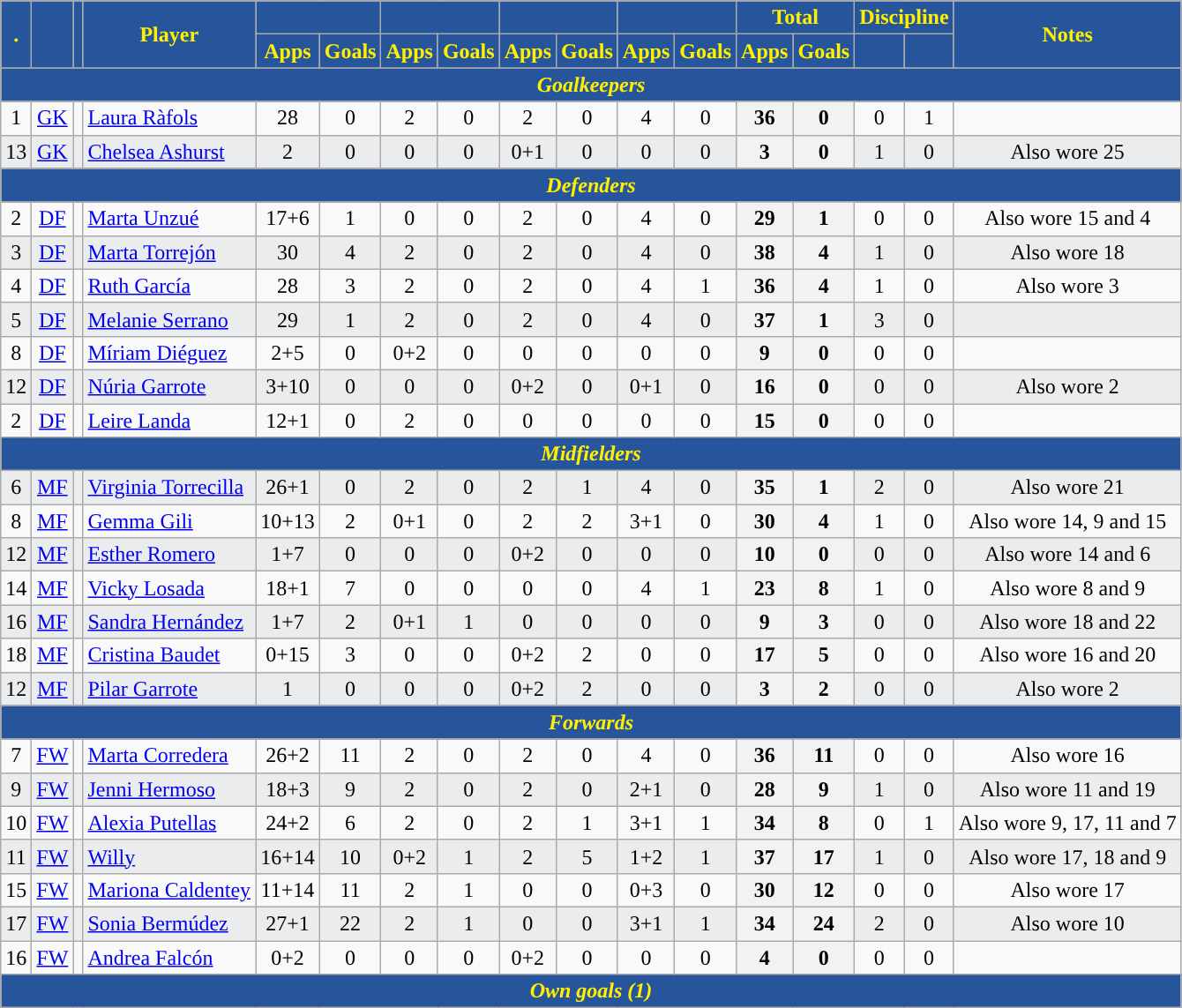<table class="wikitable sortable alternance" style="text-align:center">
<tr>
<th rowspan="2" style="background:#26559B; color:#FFF000; ">.</th>
<th rowspan="2" style="background:#26559B; color:#FFF000; "></th>
<th rowspan="2" style="background:#26559B; color:#FFF000; "></th>
<th rowspan="2" style="background:#26559B; color:#FFF000; ">Player</th>
<th colspan="2" style="background:#26559B; color:#FFF000; "></th>
<th colspan="2" style="background:#26559B; color:#FFF000; "></th>
<th colspan="2" style="background:#26559B; color:#FFF000; "></th>
<th colspan="2" style="background:#26559B; color:#FFF000; "></th>
<th colspan="2" style="background:#26559B; color:#FFF000; ">Total</th>
<th colspan="2" style="background:#26559B; color:#FFF000; ">Discipline</th>
<th rowspan="2" style="background:#26559B; color:#FFF000; ">Notes</th>
</tr>
<tr>
<th style="background:#26559B; color:#FFF000; ">Apps</th>
<th style="background:#26559B; color:#FFF000; ">Goals</th>
<th style="background:#26559B; color:#FFF000; ">Apps</th>
<th style="background:#26559B; color:#FFF000; ">Goals</th>
<th style="background:#26559B; color:#FFF000; ">Apps</th>
<th style="background:#26559B; color:#FFF000; ">Goals</th>
<th style="background:#26559B; color:#FFF000; ">Apps</th>
<th style="background:#26559B; color:#FFF000; ">Goals</th>
<th style="background:#26559B; color:#FFF000; ">Apps</th>
<th style="background:#26559B; color:#FFF000; ">Goals</th>
<th style="background:#26559B; color:#FFF000; "></th>
<th style="background:#26559B; color:#FFF000; "></th>
</tr>
<tr>
<th colspan="17" style="background:#26559B; color:#FFF000; "><em>Goalkeepers</em></th>
</tr>
<tr>
<td>1</td>
<td><a href='#'>GK</a></td>
<td></td>
<td align="left"><a href='#'>Laura Ràfols</a></td>
<td>28</td>
<td>0</td>
<td>2</td>
<td>0</td>
<td>2</td>
<td>0</td>
<td>4</td>
<td>0</td>
<th>36</th>
<th><strong>0</strong></th>
<td>0</td>
<td>1</td>
<td></td>
</tr>
<tr colspan="9" style="background:#eaecee">
<td>13</td>
<td><a href='#'>GK</a></td>
<td></td>
<td align="left"><a href='#'>Chelsea Ashurst</a></td>
<td>2</td>
<td>0</td>
<td>0</td>
<td>0</td>
<td>0+1</td>
<td>0</td>
<td>0</td>
<td>0</td>
<th>3</th>
<th><strong>0</strong></th>
<td>1</td>
<td>0</td>
<td>Also wore 25</td>
</tr>
<tr>
<th colspan="17" style="background:#26559B; color:#FFF000; "><em>Defenders</em></th>
</tr>
<tr>
<td>2</td>
<td><a href='#'>DF</a></td>
<td></td>
<td align="left"><a href='#'>Marta Unzué</a></td>
<td>17+6</td>
<td>1</td>
<td>0</td>
<td>0</td>
<td>2</td>
<td>0</td>
<td>4</td>
<td>0</td>
<th>29</th>
<th>1</th>
<td>0</td>
<td>0</td>
<td>Also wore 15 and 4</td>
</tr>
<tr style="background:#eaecee" colspan="9">
<td>3</td>
<td><a href='#'>DF</a></td>
<td></td>
<td align="left"><a href='#'>Marta Torrejón</a></td>
<td>30</td>
<td>4</td>
<td>2</td>
<td>0</td>
<td>2</td>
<td>0</td>
<td>4</td>
<td>0</td>
<th>38</th>
<th>4</th>
<td>1</td>
<td>0</td>
<td>Also wore 18</td>
</tr>
<tr>
<td>4</td>
<td><a href='#'>DF</a></td>
<td></td>
<td align="left"><a href='#'>Ruth García</a></td>
<td>28</td>
<td>3</td>
<td>2</td>
<td>0</td>
<td>2</td>
<td>0</td>
<td>4</td>
<td>1</td>
<th>36</th>
<th>4</th>
<td>1</td>
<td>0</td>
<td>Also wore 3</td>
</tr>
<tr style="background:#eaecee" colspan="9">
<td>5</td>
<td><a href='#'>DF</a></td>
<td></td>
<td align="left"><a href='#'>Melanie Serrano</a></td>
<td>29</td>
<td>1</td>
<td>2</td>
<td>0</td>
<td>2</td>
<td>0</td>
<td>4</td>
<td>0</td>
<th>37</th>
<th>1</th>
<td>3</td>
<td>0</td>
<td></td>
</tr>
<tr>
<td>8</td>
<td><a href='#'>DF</a></td>
<td></td>
<td align="left"><a href='#'>Míriam Diéguez</a></td>
<td>2+5</td>
<td>0</td>
<td>0+2</td>
<td>0</td>
<td>0</td>
<td>0</td>
<td>0</td>
<td>0</td>
<th>9</th>
<th><strong>0</strong></th>
<td>0</td>
<td>0</td>
<td></td>
</tr>
<tr style="background:#eaecee" colspan="9">
<td>12</td>
<td><a href='#'>DF</a></td>
<td></td>
<td align="left"><a href='#'>Núria Garrote</a></td>
<td>3+10</td>
<td>0</td>
<td>0</td>
<td>0</td>
<td>0+2</td>
<td>0</td>
<td>0+1</td>
<td>0</td>
<th>16</th>
<th><strong>0</strong></th>
<td>0</td>
<td>0</td>
<td>Also wore 2</td>
</tr>
<tr>
<td>2</td>
<td><a href='#'>DF</a></td>
<td></td>
<td align="left"><a href='#'>Leire Landa</a></td>
<td>12+1</td>
<td>0</td>
<td>2</td>
<td>0</td>
<td>0</td>
<td>0</td>
<td>0</td>
<td>0</td>
<th>15</th>
<th><strong>0</strong></th>
<td>0</td>
<td>0</td>
<td></td>
</tr>
<tr>
<th colspan="17" style="background:#26559B; color:#FFF000; "><em>Midfielders</em></th>
</tr>
<tr style="background:#eaecee" colspan="9">
<td>6</td>
<td><a href='#'>MF</a></td>
<td></td>
<td align="left"><a href='#'>Virginia Torrecilla</a></td>
<td>26+1</td>
<td>0</td>
<td>2</td>
<td>0</td>
<td>2</td>
<td>1</td>
<td>4</td>
<td>0</td>
<th>35</th>
<th>1</th>
<td>2</td>
<td>0</td>
<td>Also wore 21</td>
</tr>
<tr>
<td>8</td>
<td><a href='#'>MF</a></td>
<td></td>
<td align="left"><a href='#'>Gemma Gili</a></td>
<td>10+13</td>
<td>2</td>
<td>0+1</td>
<td>0</td>
<td>2</td>
<td>2</td>
<td>3+1</td>
<td>0</td>
<th>30</th>
<th>4</th>
<td>1</td>
<td>0</td>
<td>Also wore 14, 9 and 15</td>
</tr>
<tr style="background:#eaecee" colspan="9">
<td>12</td>
<td><a href='#'>MF</a></td>
<td></td>
<td align="left"><a href='#'>Esther Romero</a></td>
<td>1+7</td>
<td>0</td>
<td>0</td>
<td>0</td>
<td>0+2</td>
<td>0</td>
<td>0</td>
<td>0</td>
<th>10</th>
<th><strong>0</strong></th>
<td>0</td>
<td>0</td>
<td>Also wore 14 and 6</td>
</tr>
<tr>
<td>14</td>
<td><a href='#'>MF</a></td>
<td></td>
<td align="left"><a href='#'>Vicky Losada</a></td>
<td>18+1</td>
<td>7</td>
<td>0</td>
<td>0</td>
<td>0</td>
<td>0</td>
<td>4</td>
<td>1</td>
<th>23</th>
<th>8</th>
<td>1</td>
<td>0</td>
<td>Also wore 8 and 9</td>
</tr>
<tr style="background:#eaecee" colspan="9">
<td>16</td>
<td><a href='#'>MF</a></td>
<td></td>
<td align="left"><a href='#'>Sandra Hernández</a></td>
<td>1+7</td>
<td>2</td>
<td>0+1</td>
<td>1</td>
<td>0</td>
<td>0</td>
<td>0</td>
<td>0</td>
<th>9</th>
<th>3</th>
<td>0</td>
<td>0</td>
<td>Also wore 18 and 22</td>
</tr>
<tr>
<td>18</td>
<td><a href='#'>MF</a></td>
<td></td>
<td align="left"><a href='#'>Cristina Baudet</a></td>
<td>0+15</td>
<td>3</td>
<td>0</td>
<td>0</td>
<td>0+2</td>
<td>2</td>
<td>0</td>
<td>0</td>
<th>17</th>
<th>5</th>
<td>0</td>
<td>0</td>
<td>Also wore 16 and 20</td>
</tr>
<tr style="background:#eaecee" colspan="9">
<td>12</td>
<td><a href='#'>MF</a></td>
<td></td>
<td align="left"><a href='#'>Pilar Garrote</a></td>
<td>1</td>
<td>0</td>
<td>0</td>
<td>0</td>
<td>0+2</td>
<td>2</td>
<td>0</td>
<td>0</td>
<th>3</th>
<th>2</th>
<td>0</td>
<td>0</td>
<td>Also wore 2</td>
</tr>
<tr>
<th colspan="17" style="background:#26559B; color:#FFF000; "><em>Forwards</em></th>
</tr>
<tr>
<td>7</td>
<td><a href='#'>FW</a></td>
<td></td>
<td align="left"><a href='#'>Marta Corredera</a></td>
<td>26+2</td>
<td>11</td>
<td>2</td>
<td>0</td>
<td>2</td>
<td>0</td>
<td>4</td>
<td>0</td>
<th>36</th>
<th>11</th>
<td>0</td>
<td>0</td>
<td>Also wore 16</td>
</tr>
<tr style="background:#eaecee" colspan="9">
<td>9</td>
<td><a href='#'>FW</a></td>
<td></td>
<td align="left"><a href='#'>Jenni Hermoso</a></td>
<td>18+3</td>
<td>9</td>
<td>2</td>
<td>0</td>
<td>2</td>
<td>0</td>
<td>2+1</td>
<td>0</td>
<th>28</th>
<th>9</th>
<td>1</td>
<td>0</td>
<td>Also wore 11 and 19</td>
</tr>
<tr>
<td>10</td>
<td><a href='#'>FW</a></td>
<td></td>
<td align="left"><a href='#'>Alexia Putellas</a></td>
<td>24+2</td>
<td>6</td>
<td>2</td>
<td>0</td>
<td>2</td>
<td>1</td>
<td>3+1</td>
<td>1</td>
<th>34</th>
<th>8</th>
<td>0</td>
<td>1</td>
<td>Also wore 9, 17, 11 and 7</td>
</tr>
<tr colspan="9" style="background:#eaecee">
<td>11</td>
<td><a href='#'>FW</a></td>
<td></td>
<td align="left"><a href='#'>Willy</a></td>
<td>16+14</td>
<td>10</td>
<td>0+2</td>
<td>1</td>
<td>2</td>
<td>5</td>
<td>1+2</td>
<td>1</td>
<th>37</th>
<th>17</th>
<td>1</td>
<td>0</td>
<td>Also wore 17, 18 and 9</td>
</tr>
<tr>
<td>15</td>
<td><a href='#'>FW</a></td>
<td></td>
<td align="left"><a href='#'>Mariona Caldentey</a></td>
<td>11+14</td>
<td>11</td>
<td>2</td>
<td>1</td>
<td>0</td>
<td>0</td>
<td>0+3</td>
<td>0</td>
<th>30</th>
<th>12</th>
<td>0</td>
<td>0</td>
<td>Also wore 17</td>
</tr>
<tr colspan="9" style="background:#eaecee">
<td>17</td>
<td><a href='#'>FW</a></td>
<td></td>
<td align="left"><a href='#'>Sonia Bermúdez</a></td>
<td>27+1</td>
<td>22</td>
<td>2</td>
<td>1</td>
<td>0</td>
<td>0</td>
<td>3+1</td>
<td>1</td>
<th>34</th>
<th>24</th>
<td>2</td>
<td>0</td>
<td>Also wore 10</td>
</tr>
<tr>
<td>16</td>
<td><a href='#'>FW</a></td>
<td></td>
<td align="left"><a href='#'>Andrea Falcón</a></td>
<td>0+2</td>
<td>0</td>
<td>0</td>
<td>0</td>
<td>0+2</td>
<td>0</td>
<td>0</td>
<td>0</td>
<th>4</th>
<th><strong>0</strong></th>
<td>0</td>
<td>0</td>
<td></td>
</tr>
<tr>
<th colspan=17 style="background:#26559B; color:#FFF000; "><em>Own goals (1)</em></th>
</tr>
</table>
